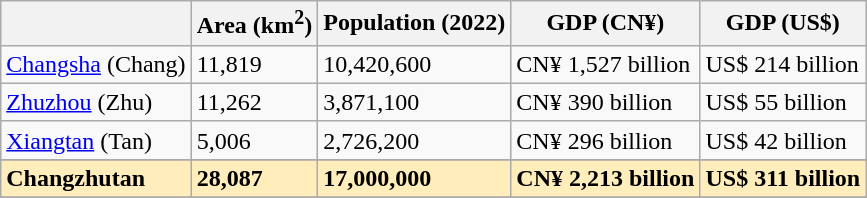<table class="wikitable">
<tr>
<th></th>
<th>Area (km<sup>2</sup>)</th>
<th>Population (2022)</th>
<th>GDP (CN¥)</th>
<th>GDP (US$)</th>
</tr>
<tr>
<td><a href='#'>Changsha</a> (Chang)</td>
<td>11,819</td>
<td>10,420,600</td>
<td>CN¥  1,527 billion</td>
<td>US$ 214 billion</td>
</tr>
<tr>
<td><a href='#'>Zhuzhou</a> (Zhu)</td>
<td>11,262</td>
<td>3,871,100</td>
<td>CN¥ 390 billion</td>
<td>US$ 55 billion</td>
</tr>
<tr>
<td><a href='#'>Xiangtan</a> (Tan)</td>
<td>5,006</td>
<td>2,726,200</td>
<td>CN¥ 296 billion</td>
<td>US$ 42 billion</td>
</tr>
<tr>
</tr>
<tr style="background:#feb;">
<td><strong>Changzhutan</strong></td>
<td><strong> 28,087 </strong></td>
<td><strong> 17,000,000 </strong></td>
<td><strong> CN¥ 2,213 billion </strong></td>
<td><strong> US$ 311 billion  </strong></td>
</tr>
<tr>
</tr>
</table>
